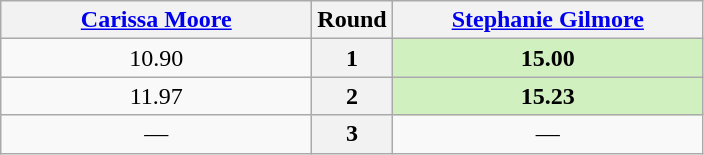<table class="wikitable">
<tr>
<th width=200> <a href='#'>Carissa Moore</a></th>
<th>Round</th>
<th width=200> <a href='#'>Stephanie Gilmore</a></th>
</tr>
<tr>
<td align=center>10.90</td>
<th>1</th>
<td align=center bgcolor=d0f0c0><strong>15.00</strong></td>
</tr>
<tr>
<td align=center>11.97</td>
<th>2</th>
<td align=center bgcolor=d0f0c0><strong>15.23</strong></td>
</tr>
<tr>
<td align=center>—</td>
<th>3</th>
<td align=center>—</td>
</tr>
</table>
